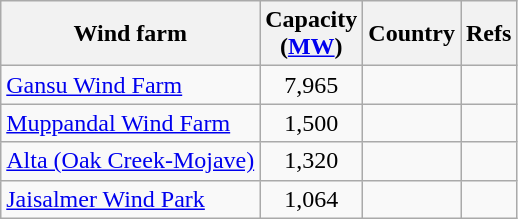<table class="wikitable floatright sortable">
<tr>
<th>Wind farm</th>
<th>Capacity<br>(<a href='#'>MW</a>)</th>
<th>Country</th>
<th class="unsortable">Refs</th>
</tr>
<tr>
<td><a href='#'>Gansu Wind Farm</a></td>
<td align="center">7,965</td>
<td></td>
<td></td>
</tr>
<tr>
<td><a href='#'>Muppandal Wind Farm</a></td>
<td align="center">1,500</td>
<td></td>
<td></td>
</tr>
<tr>
<td><a href='#'>Alta (Oak Creek-Mojave)</a></td>
<td align="center">1,320</td>
<td></td>
<td></td>
</tr>
<tr>
<td><a href='#'>Jaisalmer Wind Park</a></td>
<td align="center">1,064</td>
<td></td>
<td></td>
</tr>
</table>
